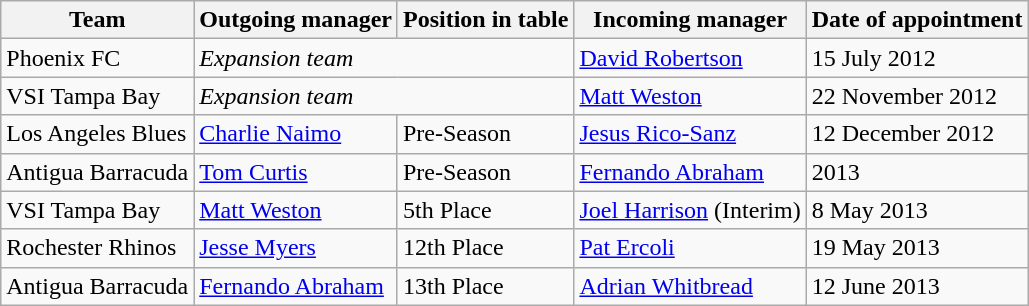<table class="wikitable">
<tr>
<th>Team</th>
<th>Outgoing manager</th>
<th>Position in table</th>
<th>Incoming manager</th>
<th>Date of appointment</th>
</tr>
<tr>
<td>Phoenix FC</td>
<td colspan="2"><em>Expansion team</em></td>
<td> <a href='#'>David Robertson</a></td>
<td>15 July 2012</td>
</tr>
<tr>
<td>VSI Tampa Bay</td>
<td colspan="2"><em>Expansion team</em></td>
<td> <a href='#'>Matt Weston</a></td>
<td>22 November 2012</td>
</tr>
<tr>
<td>Los Angeles Blues</td>
<td> <a href='#'>Charlie Naimo</a></td>
<td>Pre-Season</td>
<td> <a href='#'>Jesus Rico-Sanz</a></td>
<td>12 December 2012</td>
</tr>
<tr>
<td>Antigua Barracuda</td>
<td> <a href='#'>Tom Curtis</a></td>
<td>Pre-Season</td>
<td> <a href='#'>Fernando Abraham</a></td>
<td>2013</td>
</tr>
<tr>
<td>VSI Tampa Bay</td>
<td> <a href='#'>Matt Weston</a></td>
<td>5th Place</td>
<td> <a href='#'>Joel Harrison</a> (Interim)</td>
<td>8 May 2013</td>
</tr>
<tr>
<td>Rochester Rhinos</td>
<td> <a href='#'>Jesse Myers</a></td>
<td>12th Place</td>
<td> <a href='#'>Pat Ercoli</a></td>
<td>19 May 2013</td>
</tr>
<tr>
<td>Antigua Barracuda</td>
<td> <a href='#'>Fernando Abraham</a></td>
<td>13th Place</td>
<td> <a href='#'>Adrian Whitbread</a></td>
<td>12 June 2013</td>
</tr>
</table>
